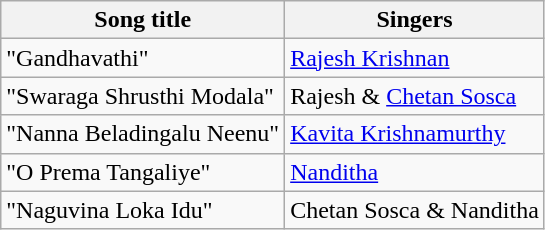<table class="wikitable">
<tr>
<th>Song title</th>
<th>Singers</th>
</tr>
<tr>
<td>"Gandhavathi"</td>
<td><a href='#'>Rajesh Krishnan</a></td>
</tr>
<tr>
<td>"Swaraga Shrusthi Modala"</td>
<td>Rajesh & <a href='#'>Chetan Sosca</a></td>
</tr>
<tr>
<td>"Nanna Beladingalu Neenu"</td>
<td><a href='#'>Kavita Krishnamurthy</a></td>
</tr>
<tr>
<td>"O Prema Tangaliye"</td>
<td><a href='#'>Nanditha</a></td>
</tr>
<tr>
<td>"Naguvina Loka Idu"</td>
<td>Chetan Sosca & Nanditha</td>
</tr>
</table>
